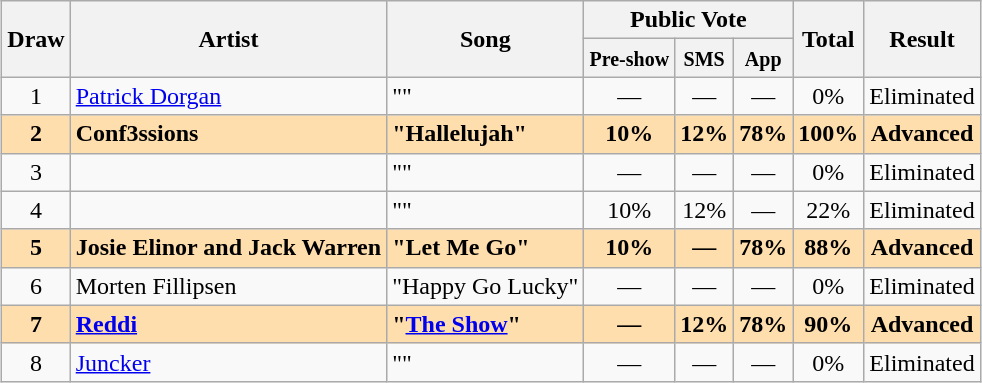<table class="sortable wikitable" style="margin: 1em auto 1em auto; text-align:center">
<tr>
<th rowspan="2">Draw</th>
<th rowspan="2">Artist</th>
<th rowspan="2">Song</th>
<th colspan="3">Public Vote</th>
<th rowspan="2">Total</th>
<th rowspan="2">Result</th>
</tr>
<tr>
<th><small>Pre-show</small></th>
<th><small>SMS</small></th>
<th><small>App</small></th>
</tr>
<tr>
<td>1</td>
<td align="left"><a href='#'>Patrick Dorgan</a></td>
<td align="left">""</td>
<td>—</td>
<td>—</td>
<td>—</td>
<td>0%</td>
<td>Eliminated</td>
</tr>
<tr style="font-weight:bold; background:navajowhite;">
<td>2</td>
<td align="left">Conf3ssions</td>
<td align="left">"Hallelujah"</td>
<td>10%</td>
<td>12%</td>
<td>78%</td>
<td>100%</td>
<td>Advanced</td>
</tr>
<tr>
<td>3</td>
<td align="left"></td>
<td align="left">""</td>
<td>—</td>
<td>—</td>
<td>—</td>
<td>0%</td>
<td>Eliminated</td>
</tr>
<tr>
<td>4</td>
<td align="left"></td>
<td align="left">""</td>
<td>10%</td>
<td>12%</td>
<td>—</td>
<td>22%</td>
<td>Eliminated</td>
</tr>
<tr style="font-weight:bold; background:navajowhite;">
<td>5</td>
<td align="left">Josie Elinor and Jack Warren</td>
<td align="left">"Let Me Go"</td>
<td>10%</td>
<td>—</td>
<td>78%</td>
<td>88%</td>
<td>Advanced</td>
</tr>
<tr>
<td>6</td>
<td align="left">Morten Fillipsen</td>
<td align="left">"Happy Go Lucky"</td>
<td>—</td>
<td>—</td>
<td>—</td>
<td>0%</td>
<td>Eliminated</td>
</tr>
<tr style="font-weight:bold; background:navajowhite;">
<td>7</td>
<td align="left"><a href='#'>Reddi</a></td>
<td align="left">"<a href='#'>The Show</a>"</td>
<td>—</td>
<td>12%</td>
<td>78%</td>
<td>90%</td>
<td>Advanced</td>
</tr>
<tr>
<td>8</td>
<td align="left"><a href='#'>Juncker</a></td>
<td align="left">""</td>
<td>—</td>
<td>—</td>
<td>—</td>
<td>0%</td>
<td>Eliminated</td>
</tr>
</table>
